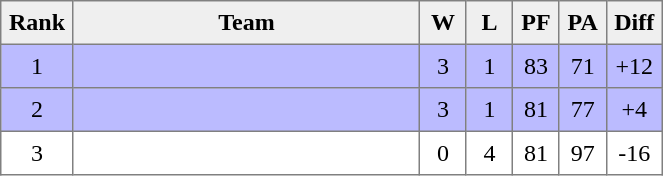<table style=border-collapse:collapse border=1 cellspacing=0 cellpadding=5>
<tr align=center bgcolor=#efefef>
<th width=20>Rank</th>
<th width=220>Team</th>
<th width=20>W</th>
<th width=20>L</th>
<th width=20>PF</th>
<th width=20>PA</th>
<th width=20>Diff</th>
</tr>
<tr align=center bgcolor="#BBBBFF">
<td>1</td>
<td align=left></td>
<td>3</td>
<td>1</td>
<td>83</td>
<td>71</td>
<td>+12</td>
</tr>
<tr align=center bgcolor="#BBBBFF">
<td>2</td>
<td align=left></td>
<td>3</td>
<td>1</td>
<td>81</td>
<td>77</td>
<td>+4</td>
</tr>
<tr align=center>
<td>3</td>
<td align=left></td>
<td>0</td>
<td>4</td>
<td>81</td>
<td>97</td>
<td>-16</td>
</tr>
</table>
